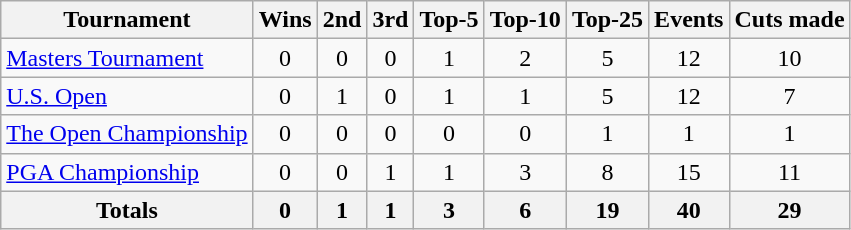<table class=wikitable style=text-align:center>
<tr>
<th>Tournament</th>
<th>Wins</th>
<th>2nd</th>
<th>3rd</th>
<th>Top-5</th>
<th>Top-10</th>
<th>Top-25</th>
<th>Events</th>
<th>Cuts made</th>
</tr>
<tr>
<td align=left><a href='#'>Masters Tournament</a></td>
<td>0</td>
<td>0</td>
<td>0</td>
<td>1</td>
<td>2</td>
<td>5</td>
<td>12</td>
<td>10</td>
</tr>
<tr>
<td align=left><a href='#'>U.S. Open</a></td>
<td>0</td>
<td>1</td>
<td>0</td>
<td>1</td>
<td>1</td>
<td>5</td>
<td>12</td>
<td>7</td>
</tr>
<tr>
<td align=left><a href='#'>The Open Championship</a></td>
<td>0</td>
<td>0</td>
<td>0</td>
<td>0</td>
<td>0</td>
<td>1</td>
<td>1</td>
<td>1</td>
</tr>
<tr>
<td align=left><a href='#'>PGA Championship</a></td>
<td>0</td>
<td>0</td>
<td>1</td>
<td>1</td>
<td>3</td>
<td>8</td>
<td>15</td>
<td>11</td>
</tr>
<tr>
<th>Totals</th>
<th>0</th>
<th>1</th>
<th>1</th>
<th>3</th>
<th>6</th>
<th>19</th>
<th>40</th>
<th>29</th>
</tr>
</table>
